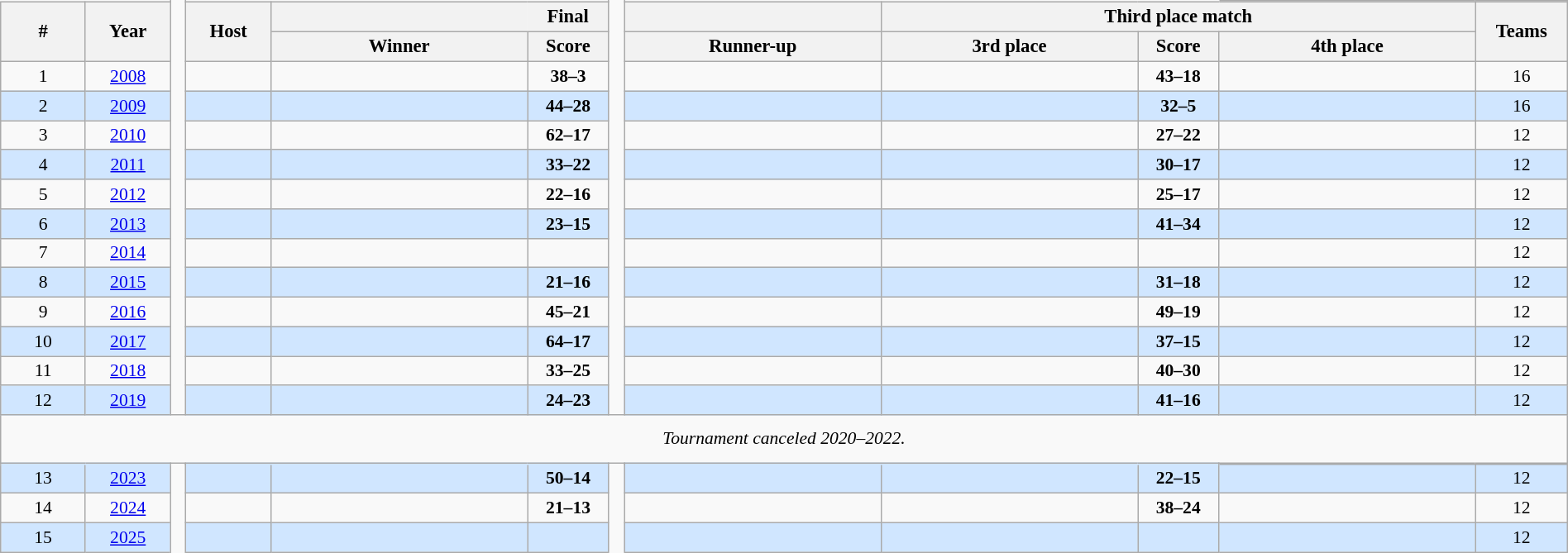<table class="wikitable" style="font-size:90%; width: 100%; text-align: center;">
<tr style="height:0;">
<td colspan= "2" style="border-top:1px solid transparent;padding:0; background:#eaeaf0; border-left:0;"></td>
<td rowspan="15" style="border-top:1px solid transparent;padding:0; width:0.5em;"></td>
<td colspan= "3" style="border-top:1px solid transparent;padding:0; background:#eaeaf0;"></td>
<td rowspan="15" style="border-top:1px solid transparent;padding:0; width:0.5em;"></td>
<td colspan= "3" style="border-top:1px solid transparent;padding:0; background:#eaeaf0; border-right:0;"></td>
</tr>
<tr style="font-size:105%;">
<th rowspan="2" style="width:2.5em;">#</th>
<th rowspan="2" style="width:2.5em;">Year</th>
<th rowspan="2" style="width:2.5em;">Host</th>
<th style="border-right:0px solid transparent;"></th>
<th style="border:none;">Final</th>
<th style="border-left:0px solid transparent;"></th>
<th colspan=3>Third place match</th>
<th rowspan="2" style="width:2.5em;">Teams</th>
</tr>
<tr style="font-size:105%;">
<th style="width:8.5em;">Winner</th>
<th style="width:2.0em;">Score</th>
<th style="width:8.5em;">Runner-up</th>
<th style="width:8.5em;">3rd place</th>
<th style="width:2.0em;">Score</th>
<th style="width:8.5em;">4th place</th>
</tr>
<tr>
<td>1</td>
<td><a href='#'>2008</a></td>
<td align="left"></td>
<td></td>
<td><strong>38–3</strong></td>
<td></td>
<td></td>
<td><strong>43–18</strong></td>
<td></td>
<td>16</td>
</tr>
<tr style="background: #D0E6FF;">
<td>2</td>
<td><a href='#'>2009</a></td>
<td align="left"></td>
<td></td>
<td><strong>44–28</strong></td>
<td></td>
<td></td>
<td><strong>32–5</strong></td>
<td></td>
<td>16</td>
</tr>
<tr>
<td>3</td>
<td><a href='#'>2010</a></td>
<td align="left"></td>
<td></td>
<td><strong>62–17</strong></td>
<td></td>
<td></td>
<td><strong>27–22</strong></td>
<td></td>
<td>12</td>
</tr>
<tr style="background: #D0E6FF;">
<td>4</td>
<td><a href='#'>2011</a></td>
<td align="left"></td>
<td></td>
<td><strong>33–22</strong></td>
<td></td>
<td></td>
<td><strong>30–17</strong></td>
<td></td>
<td>12</td>
</tr>
<tr>
<td>5</td>
<td><a href='#'>2012</a></td>
<td align="left"></td>
<td></td>
<td><strong>22–16</strong></td>
<td></td>
<td></td>
<td><strong>25–17</strong></td>
<td></td>
<td>12</td>
</tr>
<tr style="background: #D0E6FF;">
<td>6</td>
<td><a href='#'>2013</a></td>
<td align="left"></td>
<td></td>
<td><strong>23–15</strong></td>
<td></td>
<td></td>
<td><strong>41–34</strong></td>
<td></td>
<td>12</td>
</tr>
<tr>
<td>7</td>
<td><a href='#'>2014</a></td>
<td align="left"></td>
<td></td>
<td><strong></strong></td>
<td></td>
<td></td>
<td><strong></strong></td>
<td></td>
<td>12</td>
</tr>
<tr style="background: #D0E6FF;">
<td>8</td>
<td><a href='#'>2015</a></td>
<td align="left"></td>
<td></td>
<td><strong>21–16</strong></td>
<td></td>
<td></td>
<td><strong>31–18</strong></td>
<td></td>
<td>12</td>
</tr>
<tr>
<td>9</td>
<td><a href='#'>2016</a></td>
<td align="left"></td>
<td></td>
<td><strong>45–21</strong></td>
<td></td>
<td></td>
<td><strong>49–19</strong></td>
<td></td>
<td>12</td>
</tr>
<tr style="background: #D0E6FF;">
<td>10</td>
<td><a href='#'>2017</a></td>
<td align="left"></td>
<td></td>
<td><strong>64–17</strong></td>
<td></td>
<td></td>
<td><strong>37–15</strong></td>
<td></td>
<td>12</td>
</tr>
<tr>
<td>11</td>
<td><a href='#'>2018</a></td>
<td align="left"></td>
<td></td>
<td><strong>33–25</strong></td>
<td></td>
<td></td>
<td><strong>40–30</strong></td>
<td></td>
<td>12</td>
</tr>
<tr style="background: #D0E6FF;">
<td>12</td>
<td><a href='#'>2019</a></td>
<td align="left"></td>
<td></td>
<td><strong>24–23</strong></td>
<td></td>
<td></td>
<td><strong>41–16</strong></td>
<td></td>
<td>12</td>
</tr>
<tr style="line-height:2.2;">
<td colspan=12><em>Tournament canceled 2020–2022.</em></td>
</tr>
<tr style="height:0;">
<td colspan= "2" style="border-bottom:1px solid transparent; padding:0; background:#D0E6FF;"></td>
<td rowspan=100% style="border-bottom:1px solid transparent; padding:0; width:1%;"></td>
<td colspan= "3" style="border-bottom:1px solid transparent; padding:0; background:#D0E6FF;"></td>
<td rowspan=100% style="border-bottom:1px solid transparent; padding:0; width:1%;"></td>
<td colspan= "3" style="border-bottom:1px solid transparent; padding:0; background:#D0E6FF;"></td>
</tr>
<tr style="background:#D0E6FF;">
<td>13</td>
<td><a href='#'>2023</a></td>
<td align="left"></td>
<td></td>
<td><strong>50–14</strong></td>
<td></td>
<td></td>
<td><strong>22–15</strong></td>
<td></td>
<td>12</td>
</tr>
<tr>
<td>14</td>
<td><a href='#'>2024</a></td>
<td align="left"></td>
<td></td>
<td><strong>21–13</strong></td>
<td></td>
<td></td>
<td><strong>38–24</strong></td>
<td></td>
<td>12</td>
</tr>
<tr style="background:#D0E6FF;">
<td>15</td>
<td><a href='#'>2025</a></td>
<td align="left"></td>
<td></td>
<td></td>
<td></td>
<td></td>
<td></td>
<td></td>
<td>12</td>
</tr>
</table>
